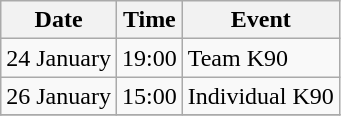<table class="wikitable">
<tr>
<th>Date</th>
<th>Time</th>
<th>Event</th>
</tr>
<tr>
<td>24 January</td>
<td>19:00</td>
<td>Team K90</td>
</tr>
<tr>
<td>26 January</td>
<td>15:00</td>
<td>Individual K90</td>
</tr>
<tr>
</tr>
</table>
